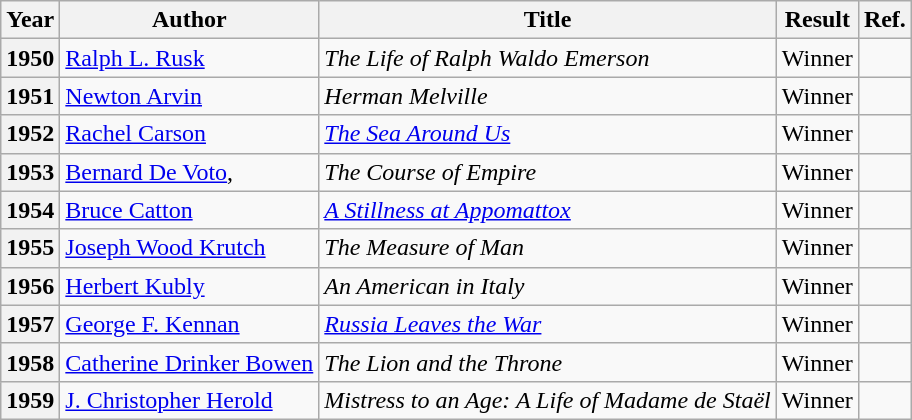<table class="wikitable mw-collapsible">
<tr>
<th>Year</th>
<th>Author</th>
<th>Title</th>
<th>Result</th>
<th>Ref.</th>
</tr>
<tr>
<th>1950</th>
<td><a href='#'>Ralph L. Rusk</a></td>
<td><em>The Life of Ralph Waldo Emerson</em></td>
<td>Winner</td>
<td></td>
</tr>
<tr>
<th>1951</th>
<td><a href='#'>Newton Arvin</a></td>
<td><em>Herman Melville</em></td>
<td>Winner</td>
<td></td>
</tr>
<tr>
<th>1952</th>
<td><a href='#'>Rachel Carson</a></td>
<td><em><a href='#'>The Sea Around Us</a></em></td>
<td>Winner</td>
<td></td>
</tr>
<tr>
<th>1953</th>
<td><a href='#'>Bernard De Voto</a>,</td>
<td><em>The Course of Empire</em></td>
<td>Winner</td>
<td></td>
</tr>
<tr>
<th>1954</th>
<td><a href='#'>Bruce Catton</a></td>
<td><em><a href='#'>A Stillness at Appomattox</a></em></td>
<td>Winner</td>
<td></td>
</tr>
<tr>
<th>1955</th>
<td><a href='#'>Joseph Wood Krutch</a></td>
<td><em>The Measure of Man</em></td>
<td>Winner</td>
<td></td>
</tr>
<tr>
<th>1956</th>
<td><a href='#'>Herbert Kubly</a></td>
<td><em>An American in Italy</em></td>
<td>Winner</td>
<td></td>
</tr>
<tr>
<th>1957</th>
<td><a href='#'>George F. Kennan</a></td>
<td><em><a href='#'>Russia Leaves the War</a></em></td>
<td>Winner</td>
<td></td>
</tr>
<tr>
<th>1958</th>
<td><a href='#'>Catherine Drinker Bowen</a></td>
<td><em>The Lion and the Throne</em></td>
<td>Winner</td>
<td></td>
</tr>
<tr>
<th>1959</th>
<td><a href='#'>J. Christopher Herold</a></td>
<td><em>Mistress to an Age: A Life of Madame de Staël</em></td>
<td>Winner</td>
<td></td>
</tr>
</table>
